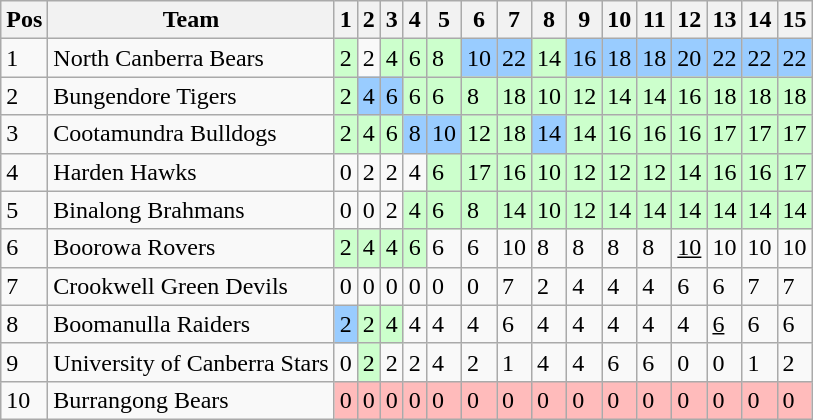<table class="wikitable">
<tr>
<th>Pos</th>
<th>Team</th>
<th>1</th>
<th>2</th>
<th>3</th>
<th>4</th>
<th>5</th>
<th>6</th>
<th>7</th>
<th>8</th>
<th>9</th>
<th>10</th>
<th>11</th>
<th>12</th>
<th>13</th>
<th>14</th>
<th>15</th>
</tr>
<tr>
<td>1</td>
<td> North Canberra Bears</td>
<td style="background:#ccffcc;">2</td>
<td>2</td>
<td style="background:#ccffcc;">4</td>
<td style="background:#ccffcc;">6</td>
<td style="background:#ccffcc;">8</td>
<td style="background:#99ccff;">10</td>
<td style="background:#99ccff;">22</td>
<td style="background:#ccffcc;">14</td>
<td style="background:#99ccff;">16</td>
<td style="background:#99ccff;">18</td>
<td style="background:#99ccff;">18</td>
<td style="background:#99ccff;">20</td>
<td style="background:#99ccff;">22</td>
<td style="background:#99ccff;">22</td>
<td style="background:#99ccff;">22</td>
</tr>
<tr>
<td>2</td>
<td> Bungendore Tigers</td>
<td style="background:#ccffcc;">2</td>
<td style="background:#99ccff;">4</td>
<td style="background:#99ccff;">6</td>
<td style="background:#ccffcc;">6</td>
<td style="background:#ccffcc;">6</td>
<td style="background:#ccffcc;">8</td>
<td style="background:#ccffcc;">18</td>
<td style="background:#ccffcc;">10</td>
<td style="background:#ccffcc;">12</td>
<td style="background:#ccffcc;">14</td>
<td style="background:#ccffcc;">14</td>
<td style="background:#ccffcc;">16</td>
<td style="background:#ccffcc;">18</td>
<td style="background:#ccffcc;">18</td>
<td style="background:#ccffcc;">18</td>
</tr>
<tr>
<td>3</td>
<td> Cootamundra Bulldogs</td>
<td style="background:#ccffcc;">2</td>
<td style="background:#ccffcc;">4</td>
<td style="background:#ccffcc;">6</td>
<td style="background:#99ccff;">8</td>
<td style="background:#99ccff;">10</td>
<td style="background:#ccffcc;">12</td>
<td style="background:#ccffcc;">18</td>
<td style="background:#99ccff;">14</td>
<td style="background:#ccffcc;">14</td>
<td style="background:#ccffcc;">16</td>
<td style="background:#ccffcc;">16</td>
<td style="background:#ccffcc;">16</td>
<td style="background:#ccffcc;">17</td>
<td style="background:#ccffcc;">17</td>
<td style="background:#ccffcc;">17</td>
</tr>
<tr>
<td>4</td>
<td> Harden Hawks</td>
<td>0</td>
<td>2</td>
<td>2</td>
<td>4</td>
<td style="background:#ccffcc;">6</td>
<td style="background:#ccffcc;">17</td>
<td style="background:#ccffcc;">16</td>
<td style="background:#ccffcc;">10</td>
<td style="background:#ccffcc;">12</td>
<td style="background:#ccffcc;">12</td>
<td style="background:#ccffcc;">12</td>
<td style="background:#ccffcc;">14</td>
<td style="background:#ccffcc;">16</td>
<td style="background:#ccffcc;">16</td>
<td style="background:#ccffcc;">17</td>
</tr>
<tr>
<td>5</td>
<td> Binalong Brahmans</td>
<td>0</td>
<td>0</td>
<td>2</td>
<td style="background:#ccffcc;">4</td>
<td style="background:#ccffcc;">6</td>
<td style="background:#ccffcc;">8</td>
<td style="background:#ccffcc;">14</td>
<td style="background:#ccffcc;">10</td>
<td style="background:#ccffcc;">12</td>
<td style="background:#ccffcc;">14</td>
<td style="background:#ccffcc;">14</td>
<td style="background:#ccffcc;">14</td>
<td style="background:#ccffcc;">14</td>
<td style="background:#ccffcc;">14</td>
<td style="background:#ccffcc;">14</td>
</tr>
<tr>
<td>6</td>
<td> Boorowa Rovers</td>
<td style="background:#ccffcc;">2</td>
<td style="background:#ccffcc;">4</td>
<td style="background:#ccffcc;">4</td>
<td style="background:#ccffcc;">6</td>
<td>6</td>
<td>6</td>
<td>10</td>
<td>8</td>
<td>8</td>
<td>8</td>
<td>8</td>
<td><u>10</u></td>
<td>10</td>
<td>10</td>
<td>10</td>
</tr>
<tr>
<td>7</td>
<td> Crookwell Green Devils</td>
<td>0</td>
<td>0</td>
<td>0</td>
<td>0</td>
<td>0</td>
<td>0</td>
<td>7</td>
<td>2</td>
<td>4</td>
<td>4</td>
<td>4</td>
<td>6</td>
<td>6</td>
<td>7</td>
<td>7</td>
</tr>
<tr>
<td>8</td>
<td> Boomanulla Raiders</td>
<td style="background:#99ccff;">2</td>
<td style="background:#ccffcc;">2</td>
<td style="background:#ccffcc;">4</td>
<td>4</td>
<td>4</td>
<td>4</td>
<td>6</td>
<td>4</td>
<td>4</td>
<td>4</td>
<td>4</td>
<td>4</td>
<td><u>6</u></td>
<td>6</td>
<td>6</td>
</tr>
<tr>
<td>9</td>
<td> University of Canberra Stars</td>
<td>0</td>
<td style="background:#ccffcc;">2</td>
<td>2</td>
<td>2</td>
<td>4</td>
<td>2</td>
<td>1</td>
<td>4</td>
<td>4</td>
<td>6</td>
<td>6</td>
<td>0</td>
<td>0</td>
<td>1</td>
<td>2</td>
</tr>
<tr>
<td>10</td>
<td> Burrangong Bears</td>
<td style="background:#ffbbbb;">0</td>
<td style="background:#ffbbbb;">0</td>
<td style="background:#ffbbbb;">0</td>
<td style="background:#ffbbbb;">0</td>
<td style="background:#ffbbbb;">0</td>
<td style="background:#ffbbbb;">0</td>
<td style="background:#ffbbbb;">0</td>
<td style="background:#ffbbbb;">0</td>
<td style="background:#ffbbbb;">0</td>
<td style="background:#ffbbbb;">0</td>
<td style="background:#ffbbbb;">0</td>
<td style="background:#ffbbbb;">0</td>
<td style="background:#ffbbbb;">0</td>
<td style="background:#ffbbbb;">0</td>
<td style="background:#ffbbbb;">0</td>
</tr>
</table>
